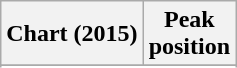<table class="wikitable sortable plainrowheaders" style="text-align:center">
<tr>
<th scope="col">Chart (2015)</th>
<th scope="col">Peak<br> position</th>
</tr>
<tr>
</tr>
<tr>
</tr>
</table>
